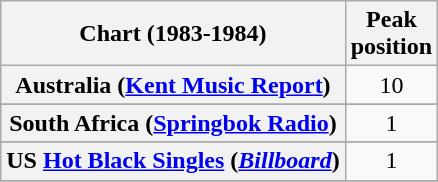<table class="wikitable sortable plainrowheaders" style="text-align:center">
<tr>
<th>Chart (1983-1984)</th>
<th>Peak<br>position</th>
</tr>
<tr>
<th scope="row">Australia (<a href='#'>Kent Music Report</a>)</th>
<td>10</td>
</tr>
<tr>
</tr>
<tr>
</tr>
<tr>
</tr>
<tr>
</tr>
<tr>
</tr>
<tr>
</tr>
<tr>
<th scope="row">South Africa (<a href='#'>Springbok Radio</a>)</th>
<td>1</td>
</tr>
<tr>
</tr>
<tr>
</tr>
<tr>
</tr>
<tr>
<th scope="row">US <a href='#'>Hot Black Singles</a> (<a href='#'><em>Billboard</em></a>)</th>
<td>1</td>
</tr>
<tr>
</tr>
</table>
